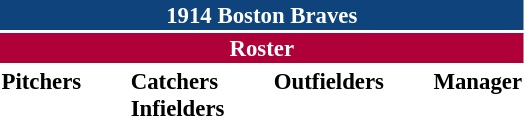<table class="toccolours" style="font-size: 95%;">
<tr>
<th colspan="10" style="background-color: #0f437c; color: white; text-align: center;">1914 Boston Braves</th>
</tr>
<tr>
<td colspan="10" style="background-color: #af0039; color: white; text-align: center;"><strong>Roster</strong></td>
</tr>
<tr>
<td valign="top"><strong>Pitchers</strong><br>










</td>
<td width="25px"></td>
<td valign="top"><strong>Catchers</strong><br>


<strong>Infielders</strong>







</td>
<td width="25px"></td>
<td valign="top"><strong>Outfielders</strong><br>









</td>
<td width="25px"></td>
<td valign="top"><strong>Manager</strong><br></td>
</tr>
</table>
